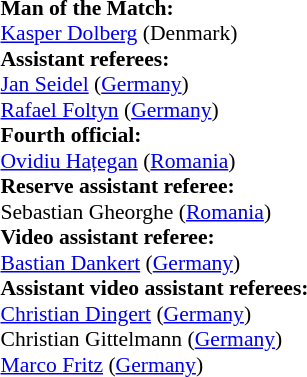<table style="width:100%; font-size:90%;">
<tr>
<td><br><strong>Man of the Match:</strong>
<br><a href='#'>Kasper Dolberg</a> (Denmark)<br><strong>Assistant referees:</strong>
<br><a href='#'>Jan Seidel</a> (<a href='#'>Germany</a>)
<br><a href='#'>Rafael Foltyn</a> (<a href='#'>Germany</a>)
<br><strong>Fourth official:</strong>
<br><a href='#'>Ovidiu Hațegan</a> (<a href='#'>Romania</a>)
<br><strong>Reserve assistant referee:</strong>
<br>Sebastian Gheorghe (<a href='#'>Romania</a>)
<br><strong>Video assistant referee:</strong>
<br><a href='#'>Bastian Dankert</a> (<a href='#'>Germany</a>)
<br><strong>Assistant video assistant referees:</strong>
<br><a href='#'>Christian Dingert</a> (<a href='#'>Germany</a>)
<br>Christian Gittelmann (<a href='#'>Germany</a>)
<br><a href='#'>Marco Fritz</a> (<a href='#'>Germany</a>)</td>
</tr>
</table>
